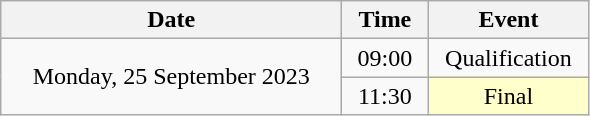<table class = "wikitable" style="text-align:center;">
<tr>
<th width=220>Date</th>
<th width=50>Time</th>
<th width=100>Event</th>
</tr>
<tr>
<td rowspan=2>Monday, 25 September 2023</td>
<td>09:00</td>
<td>Qualification</td>
</tr>
<tr>
<td>11:30</td>
<td bgcolor=ffffcc>Final</td>
</tr>
</table>
